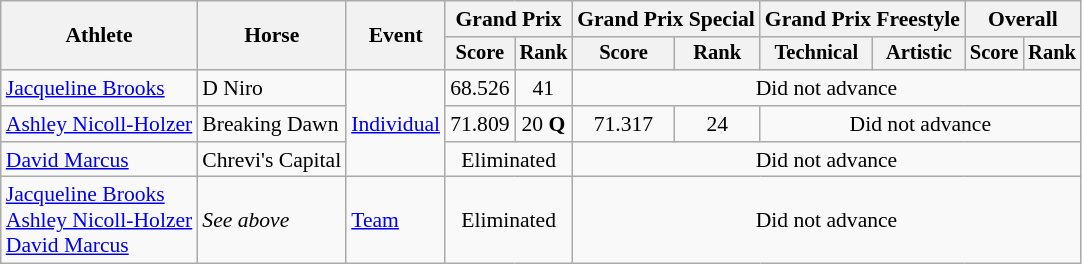<table class=wikitable style="font-size:90%">
<tr>
<th rowspan="2">Athlete</th>
<th rowspan="2">Horse</th>
<th rowspan="2">Event</th>
<th colspan="2">Grand Prix</th>
<th colspan="2">Grand Prix Special</th>
<th colspan="2">Grand Prix Freestyle</th>
<th colspan="2">Overall</th>
</tr>
<tr style="font-size:95%">
<th>Score</th>
<th>Rank</th>
<th>Score</th>
<th>Rank</th>
<th>Technical</th>
<th>Artistic</th>
<th>Score</th>
<th>Rank</th>
</tr>
<tr align=center>
<td align=left><a href='#'>Jacqueline Brooks</a></td>
<td align=left>D Niro</td>
<td rowspan=3 align=left><a href='#'>Individual</a></td>
<td>68.526</td>
<td>41</td>
<td colspan=6>Did not advance</td>
</tr>
<tr align=center>
<td align=left><a href='#'>Ashley Nicoll-Holzer</a></td>
<td align=left>Breaking Dawn</td>
<td>71.809</td>
<td>20 <strong>Q</strong></td>
<td>71.317</td>
<td>24</td>
<td colspan=4>Did not advance</td>
</tr>
<tr align=center>
<td align=left><a href='#'>David Marcus</a></td>
<td align=left>Chrevi's Capital</td>
<td colspan=2>Eliminated</td>
<td colspan=6>Did not advance</td>
</tr>
<tr align=center>
<td align=left><a href='#'>Jacqueline Brooks</a><br><a href='#'>Ashley Nicoll-Holzer</a><br><a href='#'>David Marcus</a></td>
<td align=left><em>See above</em></td>
<td align=left><a href='#'>Team</a></td>
<td colspan=2>Eliminated</td>
<td colspan=6>Did not advance</td>
</tr>
</table>
